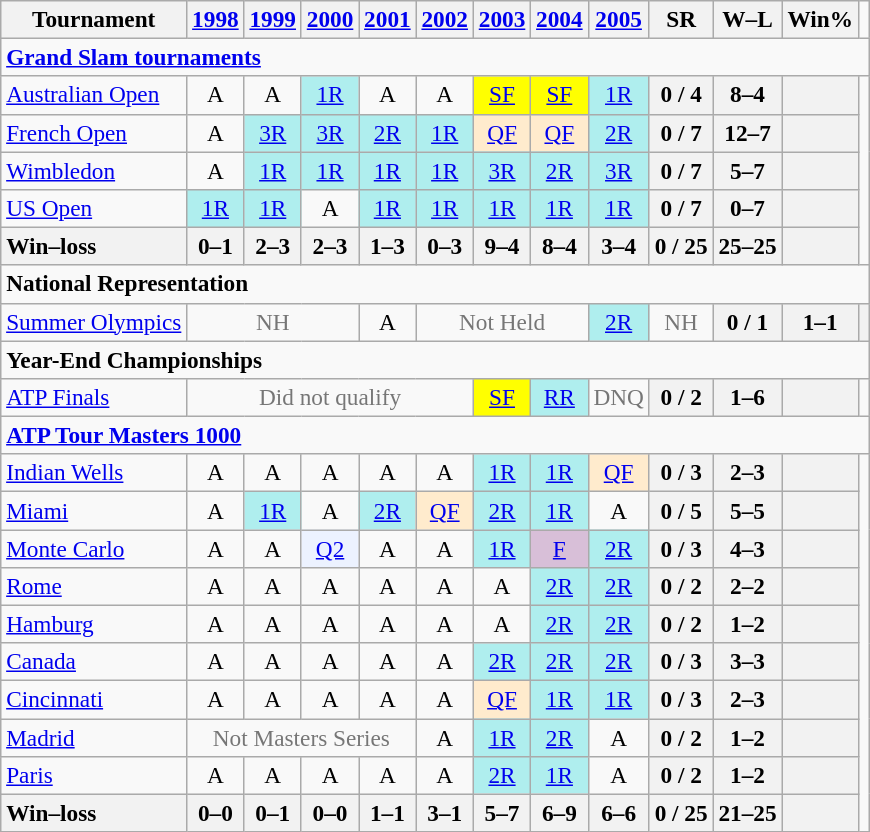<table class=wikitable style=text-align:center;font-size:97%>
<tr>
<th>Tournament</th>
<th><a href='#'>1998</a></th>
<th><a href='#'>1999</a></th>
<th><a href='#'>2000</a></th>
<th><a href='#'>2001</a></th>
<th><a href='#'>2002</a></th>
<th><a href='#'>2003</a></th>
<th><a href='#'>2004</a></th>
<th><a href='#'>2005</a></th>
<th>SR</th>
<th>W–L</th>
<th>Win%</th>
</tr>
<tr>
<td colspan=25 style=text-align:left><a href='#'><strong>Grand Slam tournaments</strong></a></td>
</tr>
<tr>
<td align=left><a href='#'>Australian Open</a></td>
<td>A</td>
<td>A</td>
<td bgcolor=afeeee><a href='#'>1R</a></td>
<td>A</td>
<td>A</td>
<td bgcolor=yellow><a href='#'>SF</a></td>
<td bgcolor=yellow><a href='#'>SF</a></td>
<td bgcolor=afeeee><a href='#'>1R</a></td>
<th>0 / 4</th>
<th>8–4</th>
<th></th>
</tr>
<tr>
<td align=left><a href='#'>French Open</a></td>
<td>A</td>
<td bgcolor=afeeee><a href='#'>3R</a></td>
<td bgcolor=afeeee><a href='#'>3R</a></td>
<td bgcolor=afeeee><a href='#'>2R</a></td>
<td bgcolor=afeeee><a href='#'>1R</a></td>
<td bgcolor=ffebcd><a href='#'>QF</a></td>
<td bgcolor=ffebcd><a href='#'>QF</a></td>
<td bgcolor=afeeee><a href='#'>2R</a></td>
<th>0 / 7</th>
<th>12–7</th>
<th></th>
</tr>
<tr>
<td align=left><a href='#'>Wimbledon</a></td>
<td>A</td>
<td bgcolor=afeeee><a href='#'>1R</a></td>
<td bgcolor=afeeee><a href='#'>1R</a></td>
<td bgcolor=afeeee><a href='#'>1R</a></td>
<td bgcolor=afeeee><a href='#'>1R</a></td>
<td bgcolor=afeeee><a href='#'>3R</a></td>
<td bgcolor=afeeee><a href='#'>2R</a></td>
<td bgcolor=afeeee><a href='#'>3R</a></td>
<th>0 / 7</th>
<th>5–7</th>
<th></th>
</tr>
<tr>
<td align=left><a href='#'>US Open</a></td>
<td bgcolor=afeeee><a href='#'>1R</a></td>
<td bgcolor=afeeee><a href='#'>1R</a></td>
<td>A</td>
<td bgcolor=afeeee><a href='#'>1R</a></td>
<td bgcolor=afeeee><a href='#'>1R</a></td>
<td bgcolor=afeeee><a href='#'>1R</a></td>
<td bgcolor=afeeee><a href='#'>1R</a></td>
<td bgcolor=afeeee><a href='#'>1R</a></td>
<th>0 / 7</th>
<th>0–7</th>
<th></th>
</tr>
<tr>
<th style=text-align:left><strong>Win–loss</strong></th>
<th>0–1</th>
<th>2–3</th>
<th>2–3</th>
<th>1–3</th>
<th>0–3</th>
<th>9–4</th>
<th>8–4</th>
<th>3–4</th>
<th>0 / 25</th>
<th>25–25</th>
<th></th>
</tr>
<tr>
<td colspan=22 align=left><strong>National Representation</strong></td>
</tr>
<tr>
<td align=left><a href='#'>Summer Olympics</a></td>
<td colspan=3 style=color:#767676>NH</td>
<td>A</td>
<td colspan=3 style=color:#767676>Not Held</td>
<td bgcolor=afeeee><a href='#'>2R</a></td>
<td colspan=1 style=color:#767676>NH</td>
<th>0 / 1</th>
<th>1–1</th>
<th></th>
</tr>
<tr>
<td colspan=22 align=left><strong>Year-End Championships</strong></td>
</tr>
<tr>
<td align=left><a href='#'>ATP Finals</a></td>
<td colspan=5 style=color:#767676>Did not qualify</td>
<td bgcolor=yellow><a href='#'>SF</a></td>
<td bgcolor=afeeee><a href='#'>RR</a></td>
<td colspan=1 style=color:#767676>DNQ</td>
<th>0 / 2</th>
<th>1–6</th>
<th></th>
</tr>
<tr>
<td colspan=25 style=text-align:left><strong><a href='#'>ATP Tour Masters 1000</a></strong></td>
</tr>
<tr>
<td align=left><a href='#'>Indian Wells</a></td>
<td>A</td>
<td>A</td>
<td>A</td>
<td>A</td>
<td>A</td>
<td bgcolor=afeeee><a href='#'>1R</a></td>
<td bgcolor=afeeee><a href='#'>1R</a></td>
<td bgcolor=ffebcd><a href='#'>QF</a></td>
<th>0 / 3</th>
<th>2–3</th>
<th></th>
</tr>
<tr>
<td align=left><a href='#'>Miami</a></td>
<td>A</td>
<td bgcolor=afeeee><a href='#'>1R</a></td>
<td>A</td>
<td bgcolor=afeeee><a href='#'>2R</a></td>
<td bgcolor=ffebcd><a href='#'>QF</a></td>
<td bgcolor=afeeee><a href='#'>2R</a></td>
<td bgcolor=afeeee><a href='#'>1R</a></td>
<td>A</td>
<th>0 / 5</th>
<th>5–5</th>
<th></th>
</tr>
<tr>
<td align=left><a href='#'>Monte Carlo</a></td>
<td>A</td>
<td>A</td>
<td bgcolor=ecf2ff><a href='#'>Q2</a></td>
<td>A</td>
<td>A</td>
<td bgcolor=afeeee><a href='#'>1R</a></td>
<td bgcolor=thistle><a href='#'>F</a></td>
<td bgcolor=afeeee><a href='#'>2R</a></td>
<th>0 / 3</th>
<th>4–3</th>
<th></th>
</tr>
<tr>
<td align=left><a href='#'>Rome</a></td>
<td>A</td>
<td>A</td>
<td>A</td>
<td>A</td>
<td>A</td>
<td>A</td>
<td bgcolor=afeeee><a href='#'>2R</a></td>
<td bgcolor=afeeee><a href='#'>2R</a></td>
<th>0 / 2</th>
<th>2–2</th>
<th></th>
</tr>
<tr>
<td align=left><a href='#'>Hamburg</a></td>
<td>A</td>
<td>A</td>
<td>A</td>
<td>A</td>
<td>A</td>
<td>A</td>
<td bgcolor=afeeee><a href='#'>2R</a></td>
<td bgcolor=afeeee><a href='#'>2R</a></td>
<th>0 / 2</th>
<th>1–2</th>
<th></th>
</tr>
<tr>
<td align=left><a href='#'>Canada</a></td>
<td>A</td>
<td>A</td>
<td>A</td>
<td>A</td>
<td>A</td>
<td bgcolor=afeeee><a href='#'>2R</a></td>
<td bgcolor=afeeee><a href='#'>2R</a></td>
<td bgcolor=afeeee><a href='#'>2R</a></td>
<th>0 / 3</th>
<th>3–3</th>
<th></th>
</tr>
<tr>
<td align=left><a href='#'>Cincinnati</a></td>
<td>A</td>
<td>A</td>
<td>A</td>
<td>A</td>
<td>A</td>
<td bgcolor=ffebcd><a href='#'>QF</a></td>
<td bgcolor=afeeee><a href='#'>1R</a></td>
<td bgcolor=afeeee><a href='#'>1R</a></td>
<th>0 / 3</th>
<th>2–3</th>
<th></th>
</tr>
<tr>
<td align=left><a href='#'>Madrid</a></td>
<td colspan=4 style=color:#767676>Not Masters Series</td>
<td>A</td>
<td bgcolor=afeeee><a href='#'>1R</a></td>
<td bgcolor=afeeee><a href='#'>2R</a></td>
<td>A</td>
<th>0 / 2</th>
<th>1–2</th>
<th></th>
</tr>
<tr>
<td align=left><a href='#'>Paris</a></td>
<td>A</td>
<td>A</td>
<td>A</td>
<td>A</td>
<td>A</td>
<td bgcolor=afeeee><a href='#'>2R</a></td>
<td bgcolor=afeeee><a href='#'>1R</a></td>
<td>A</td>
<th>0 / 2</th>
<th>1–2</th>
<th></th>
</tr>
<tr>
<th style=text-align:left><strong>Win–loss</strong></th>
<th>0–0</th>
<th>0–1</th>
<th>0–0</th>
<th>1–1</th>
<th>3–1</th>
<th>5–7</th>
<th>6–9</th>
<th>6–6</th>
<th>0 / 25</th>
<th>21–25</th>
<th></th>
</tr>
</table>
